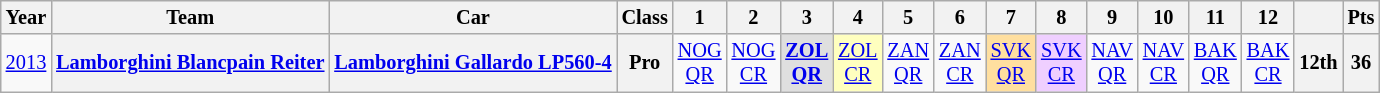<table class="wikitable" border="1" style="text-align:center; font-size:85%;">
<tr>
<th>Year</th>
<th>Team</th>
<th>Car</th>
<th>Class</th>
<th>1</th>
<th>2</th>
<th>3</th>
<th>4</th>
<th>5</th>
<th>6</th>
<th>7</th>
<th>8</th>
<th>9</th>
<th>10</th>
<th>11</th>
<th>12</th>
<th></th>
<th>Pts</th>
</tr>
<tr>
<td><a href='#'>2013</a></td>
<th nowrap><a href='#'>Lamborghini Blancpain Reiter</a></th>
<th nowrap><a href='#'>Lamborghini Gallardo LP560-4</a></th>
<th>Pro</th>
<td><a href='#'>NOG<br>QR</a></td>
<td><a href='#'>NOG<br>CR</a></td>
<td style="background:#DFDFDF;"><strong><a href='#'>ZOL<br>QR</a></strong><br></td>
<td style="background:#FFFFBF;"><a href='#'>ZOL<br>CR</a><br></td>
<td><a href='#'>ZAN<br>QR</a></td>
<td><a href='#'>ZAN<br>CR</a></td>
<td style="background:#FFDF9F;"><a href='#'>SVK<br>QR</a><br></td>
<td style="background:#EFCFFF;"><a href='#'>SVK<br>CR</a><br></td>
<td><a href='#'>NAV<br>QR</a></td>
<td><a href='#'>NAV<br>CR</a></td>
<td><a href='#'>BAK<br>QR</a></td>
<td><a href='#'>BAK<br>CR</a></td>
<th>12th</th>
<th>36</th>
</tr>
</table>
